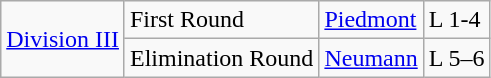<table class="wikitable">
<tr>
<td rowspan=5"><a href='#'>Division III</a></td>
<td>First Round</td>
<td><a href='#'>Piedmont</a></td>
<td>L 1-4</td>
</tr>
<tr>
<td>Elimination Round</td>
<td><a href='#'>Neumann</a></td>
<td>L 5–6</td>
</tr>
</table>
